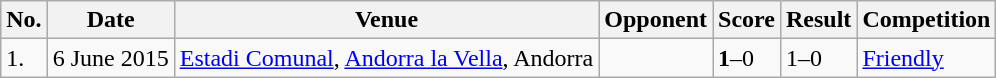<table class="wikitable">
<tr>
<th>No.</th>
<th>Date</th>
<th>Venue</th>
<th>Opponent</th>
<th>Score</th>
<th>Result</th>
<th>Competition</th>
</tr>
<tr>
<td>1.</td>
<td>6 June 2015</td>
<td><a href='#'>Estadi Comunal</a>, <a href='#'>Andorra la Vella</a>, Andorra</td>
<td></td>
<td><strong>1</strong>–0</td>
<td>1–0</td>
<td><a href='#'>Friendly</a></td>
</tr>
</table>
